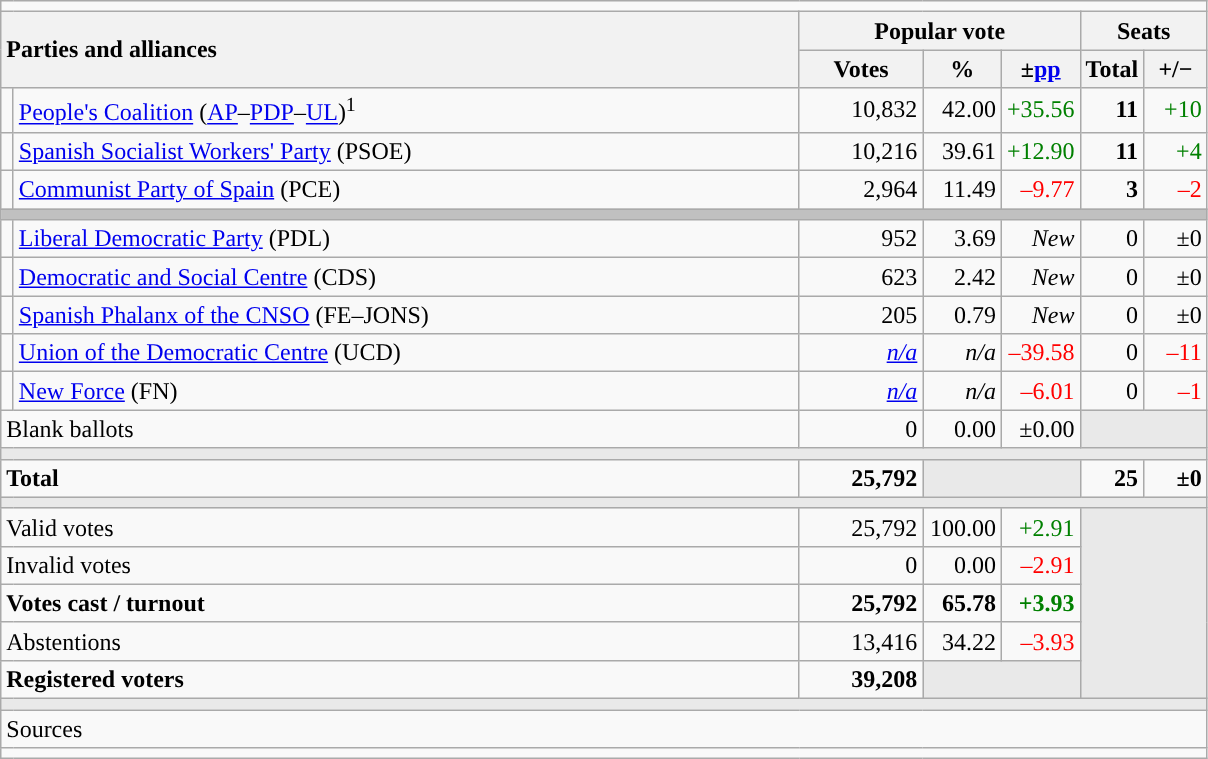<table class="wikitable" style="text-align:right;">
<tr>
<td colspan="7"></td>
</tr>
<tr>
<th style="text-align:left;" rowspan="2" colspan="2" width="525">Parties and alliances</th>
<th colspan="3">Popular vote</th>
<th colspan="2">Seats</th>
</tr>
<tr>
<th width="75">Votes</th>
<th width="45">%</th>
<th width="45">±<a href='#'>pp</a></th>
<th width="35">Total</th>
<th width="35">+/−</th>
</tr>
<tr>
<td width="1" style="color:inherit;background:"></td>
<td align="left"><a href='#'>People's Coalition</a> (<a href='#'>AP</a>–<a href='#'>PDP</a>–<a href='#'>UL</a>)<sup>1</sup></td>
<td>10,832</td>
<td>42.00</td>
<td style="color:green;">+35.56</td>
<td><strong>11</strong></td>
<td style="color:green;">+10</td>
</tr>
<tr>
<td style="color:inherit;background:"></td>
<td align="left"><a href='#'>Spanish Socialist Workers' Party</a> (PSOE)</td>
<td>10,216</td>
<td>39.61</td>
<td style="color:green;">+12.90</td>
<td><strong>11</strong></td>
<td style="color:green;">+4</td>
</tr>
<tr>
<td style="color:inherit;background:"></td>
<td align="left"><a href='#'>Communist Party of Spain</a> (PCE)</td>
<td>2,964</td>
<td>11.49</td>
<td style="color:red;">–9.77</td>
<td><strong>3</strong></td>
<td style="color:red;">–2</td>
</tr>
<tr>
<td colspan="7" bgcolor="#C0C0C0"></td>
</tr>
<tr>
<td style="color:inherit;background:"></td>
<td align="left"><a href='#'>Liberal Democratic Party</a> (PDL)</td>
<td>952</td>
<td>3.69</td>
<td><em>New</em></td>
<td>0</td>
<td>±0</td>
</tr>
<tr>
<td style="color:inherit;background:"></td>
<td align="left"><a href='#'>Democratic and Social Centre</a> (CDS)</td>
<td>623</td>
<td>2.42</td>
<td><em>New</em></td>
<td>0</td>
<td>±0</td>
</tr>
<tr>
<td style="color:inherit;background:"></td>
<td align="left"><a href='#'>Spanish Phalanx of the CNSO</a> (FE–JONS)</td>
<td>205</td>
<td>0.79</td>
<td><em>New</em></td>
<td>0</td>
<td>±0</td>
</tr>
<tr>
<td style="color:inherit;background:"></td>
<td align="left"><a href='#'>Union of the Democratic Centre</a> (UCD)</td>
<td><em><a href='#'>n/a</a></em></td>
<td><em>n/a</em></td>
<td style="color:red;">–39.58</td>
<td>0</td>
<td style="color:red;">–11</td>
</tr>
<tr>
<td style="color:inherit;background:"></td>
<td align="left"><a href='#'>New Force</a> (FN)</td>
<td><em><a href='#'>n/a</a></em></td>
<td><em>n/a</em></td>
<td style="color:red;">–6.01</td>
<td>0</td>
<td style="color:red;">–1</td>
</tr>
<tr>
<td align="left" colspan="2">Blank ballots</td>
<td>0</td>
<td>0.00</td>
<td>±0.00</td>
<td bgcolor="#E9E9E9" colspan="2"></td>
</tr>
<tr>
<td colspan="7" bgcolor="#E9E9E9"></td>
</tr>
<tr style="font-weight:bold;">
<td align="left" colspan="2">Total</td>
<td>25,792</td>
<td bgcolor="#E9E9E9" colspan="2"></td>
<td>25</td>
<td>±0</td>
</tr>
<tr>
<td colspan="7" bgcolor="#E9E9E9"></td>
</tr>
<tr>
<td align="left" colspan="2">Valid votes</td>
<td>25,792</td>
<td>100.00</td>
<td style="color:green;">+2.91</td>
<td bgcolor="#E9E9E9" colspan="2" rowspan="5"></td>
</tr>
<tr>
<td align="left" colspan="2">Invalid votes</td>
<td>0</td>
<td>0.00</td>
<td style="color:red;">–2.91</td>
</tr>
<tr style="font-weight:bold;">
<td align="left" colspan="2">Votes cast / turnout</td>
<td>25,792</td>
<td>65.78</td>
<td style="color:green;">+3.93</td>
</tr>
<tr>
<td align="left" colspan="2">Abstentions</td>
<td>13,416</td>
<td>34.22</td>
<td style="color:red;">–3.93</td>
</tr>
<tr style="font-weight:bold;">
<td align="left" colspan="2">Registered voters</td>
<td>39,208</td>
<td bgcolor="#E9E9E9" colspan="2"></td>
</tr>
<tr>
<td colspan="7" bgcolor="#E9E9E9"></td>
</tr>
<tr>
<td align="left" colspan="7">Sources</td>
</tr>
<tr>
<td colspan="7" style="text-align:left; max-width:790px;"></td>
</tr>
</table>
